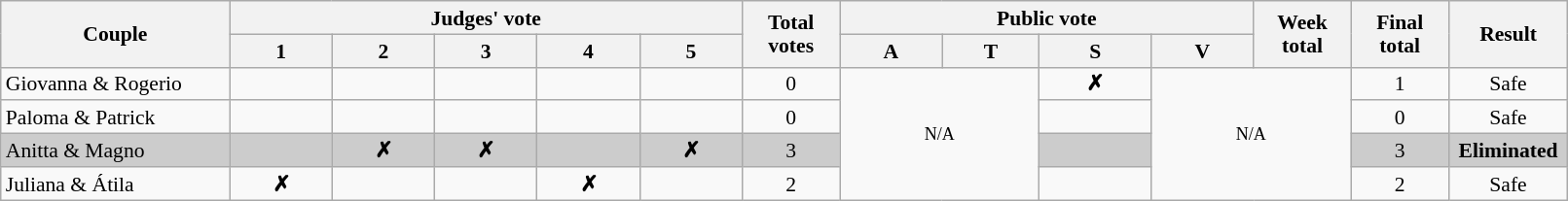<table class="wikitable" style="font-size:90%; line-height:16px; text-align:center" width="85%">
<tr>
<th rowspan=2 width=150>Couple</th>
<th colspan=5 width=185>Judges' vote</th>
<th rowspan=2 width=060>Total votes</th>
<th colspan=4 width=148>Public vote</th>
<th rowspan=2 width=060>Week total</th>
<th rowspan=2 width=060>Final total</th>
<th rowspan=2 width=075>Result</th>
</tr>
<tr>
<th>1</th>
<th>2</th>
<th>3</th>
<th>4</th>
<th>5</th>
<th>A</th>
<th>T</th>
<th>S</th>
<th>V</th>
</tr>
<tr>
<td align="left">Giovanna & Rogerio</td>
<td></td>
<td></td>
<td></td>
<td></td>
<td></td>
<td>0</td>
<td rowspan=4 colspan=2><small>N/A</small></td>
<td><strong>✗</strong></td>
<td rowspan=4 colspan=2><small>N/A</small></td>
<td>1</td>
<td>Safe</td>
</tr>
<tr>
<td align="left">Paloma & Patrick</td>
<td></td>
<td></td>
<td></td>
<td></td>
<td></td>
<td>0</td>
<td></td>
<td>0</td>
<td>Safe</td>
</tr>
<tr bgcolor="CCCCCC">
<td align="left">Anitta & Magno</td>
<td></td>
<td><strong>✗</strong></td>
<td><strong>✗</strong></td>
<td></td>
<td><strong>✗</strong></td>
<td>3</td>
<td></td>
<td>3</td>
<td><strong>Eliminated</strong></td>
</tr>
<tr>
<td align="left">Juliana & Átila</td>
<td><strong>✗</strong></td>
<td></td>
<td></td>
<td><strong>✗</strong></td>
<td></td>
<td>2</td>
<td></td>
<td>2</td>
<td>Safe</td>
</tr>
</table>
